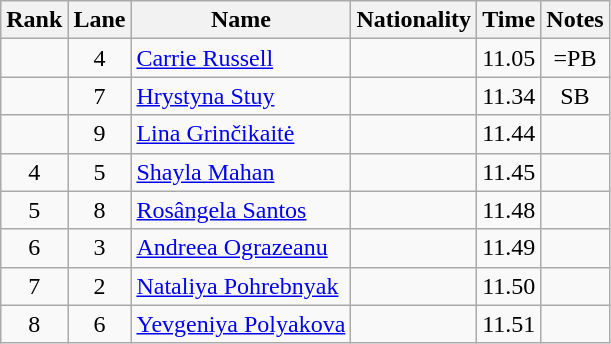<table class="wikitable sortable" style="text-align:center">
<tr>
<th>Rank</th>
<th>Lane</th>
<th>Name</th>
<th>Nationality</th>
<th>Time</th>
<th>Notes</th>
</tr>
<tr>
<td></td>
<td>4</td>
<td align=left><a href='#'>Carrie Russell</a></td>
<td align=left></td>
<td>11.05</td>
<td>=PB</td>
</tr>
<tr>
<td></td>
<td>7</td>
<td align=left><a href='#'>Hrystyna Stuy</a></td>
<td align=left></td>
<td>11.34</td>
<td>SB</td>
</tr>
<tr>
<td></td>
<td>9</td>
<td align=left><a href='#'>Lina Grinčikaitė</a></td>
<td align=left></td>
<td>11.44</td>
<td></td>
</tr>
<tr>
<td>4</td>
<td>5</td>
<td align=left><a href='#'>Shayla Mahan</a></td>
<td align=left></td>
<td>11.45</td>
<td></td>
</tr>
<tr>
<td>5</td>
<td>8</td>
<td align=left><a href='#'>Rosângela Santos</a></td>
<td align=left></td>
<td>11.48</td>
<td></td>
</tr>
<tr>
<td>6</td>
<td>3</td>
<td align=left><a href='#'>Andreea Ograzeanu</a></td>
<td align=left></td>
<td>11.49</td>
<td></td>
</tr>
<tr>
<td>7</td>
<td>2</td>
<td align=left><a href='#'>Nataliya Pohrebnyak</a></td>
<td align=left></td>
<td>11.50</td>
<td></td>
</tr>
<tr>
<td>8</td>
<td>6</td>
<td align=left><a href='#'>Yevgeniya Polyakova</a></td>
<td align=left></td>
<td>11.51</td>
<td></td>
</tr>
</table>
